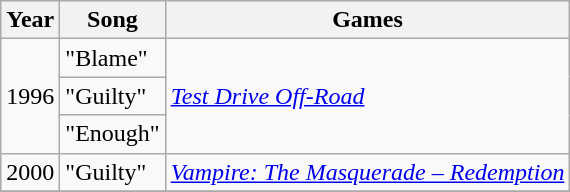<table class="wikitable">
<tr>
<th>Year</th>
<th>Song</th>
<th>Games</th>
</tr>
<tr>
<td rowspan="3">1996</td>
<td>"Blame"</td>
<td rowspan="3"><em><a href='#'>Test Drive Off-Road</a></em></td>
</tr>
<tr>
<td>"Guilty"</td>
</tr>
<tr>
<td>"Enough"</td>
</tr>
<tr>
<td>2000</td>
<td>"Guilty"</td>
<td><em><a href='#'>Vampire: The Masquerade – Redemption</a></em></td>
</tr>
<tr>
</tr>
</table>
